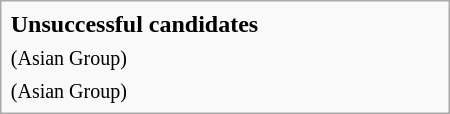<table class="infobox" style="width:300px;">
<tr>
<td><strong>Unsuccessful candidates</strong></td>
</tr>
<tr>
<td> <small>(Asian Group)</small></td>
</tr>
<tr>
<td> <small>(Asian Group)</small></td>
</tr>
</table>
